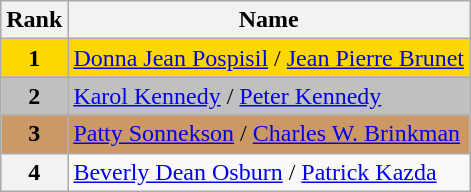<table class="wikitable">
<tr>
<th>Rank</th>
<th>Name</th>
</tr>
<tr bgcolor="gold">
<td align="center"><strong>1</strong></td>
<td><a href='#'>Donna Jean Pospisil</a> / <a href='#'>Jean Pierre Brunet</a></td>
</tr>
<tr bgcolor="silver">
<td align="center"><strong>2</strong></td>
<td><a href='#'>Karol Kennedy</a> / <a href='#'>Peter Kennedy</a></td>
</tr>
<tr bgcolor="cc9966">
<td align="center"><strong>3</strong></td>
<td><a href='#'>Patty Sonnekson</a> / <a href='#'>Charles W. Brinkman</a></td>
</tr>
<tr>
<th>4</th>
<td><a href='#'>Beverly Dean Osburn</a> / <a href='#'>Patrick Kazda</a></td>
</tr>
</table>
